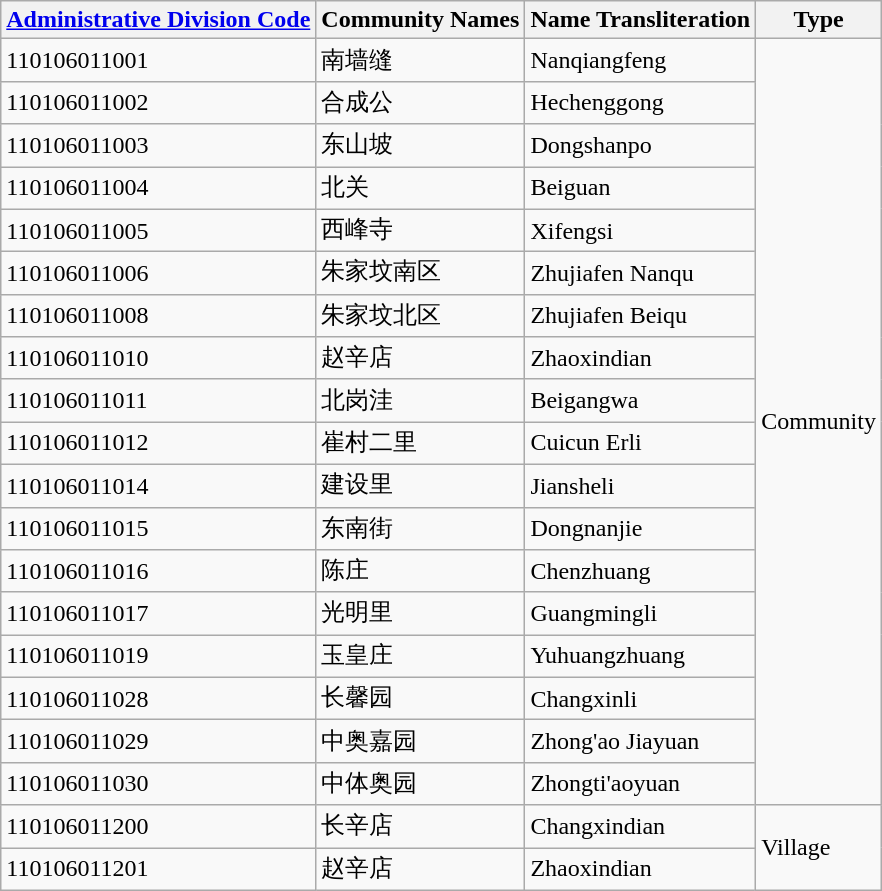<table class="wikitable sortable">
<tr>
<th><a href='#'>Administrative Division Code</a></th>
<th>Community Names</th>
<th>Name Transliteration</th>
<th>Type</th>
</tr>
<tr>
<td>110106011001</td>
<td>南墙缝</td>
<td>Nanqiangfeng</td>
<td rowspan="18">Community</td>
</tr>
<tr>
<td>110106011002</td>
<td>合成公</td>
<td>Hechenggong</td>
</tr>
<tr>
<td>110106011003</td>
<td>东山坡</td>
<td>Dongshanpo</td>
</tr>
<tr>
<td>110106011004</td>
<td>北关</td>
<td>Beiguan</td>
</tr>
<tr>
<td>110106011005</td>
<td>西峰寺</td>
<td>Xifengsi</td>
</tr>
<tr>
<td>110106011006</td>
<td>朱家坟南区</td>
<td>Zhujiafen Nanqu</td>
</tr>
<tr>
<td>110106011008</td>
<td>朱家坟北区</td>
<td>Zhujiafen Beiqu</td>
</tr>
<tr>
<td>110106011010</td>
<td>赵辛店</td>
<td>Zhaoxindian</td>
</tr>
<tr>
<td>110106011011</td>
<td>北岗洼</td>
<td>Beigangwa</td>
</tr>
<tr>
<td>110106011012</td>
<td>崔村二里</td>
<td>Cuicun Erli</td>
</tr>
<tr>
<td>110106011014</td>
<td>建设里</td>
<td>Jiansheli</td>
</tr>
<tr>
<td>110106011015</td>
<td>东南街</td>
<td>Dongnanjie</td>
</tr>
<tr>
<td>110106011016</td>
<td>陈庄</td>
<td>Chenzhuang</td>
</tr>
<tr>
<td>110106011017</td>
<td>光明里</td>
<td>Guangmingli</td>
</tr>
<tr>
<td>110106011019</td>
<td>玉皇庄</td>
<td>Yuhuangzhuang</td>
</tr>
<tr>
<td>110106011028</td>
<td>长馨园</td>
<td>Changxinli</td>
</tr>
<tr>
<td>110106011029</td>
<td>中奥嘉园</td>
<td>Zhong'ao Jiayuan</td>
</tr>
<tr>
<td>110106011030</td>
<td>中体奥园</td>
<td>Zhongti'aoyuan</td>
</tr>
<tr>
<td>110106011200</td>
<td>长辛店</td>
<td>Changxindian</td>
<td rowspan="2">Village</td>
</tr>
<tr>
<td>110106011201</td>
<td>赵辛店</td>
<td>Zhaoxindian</td>
</tr>
</table>
